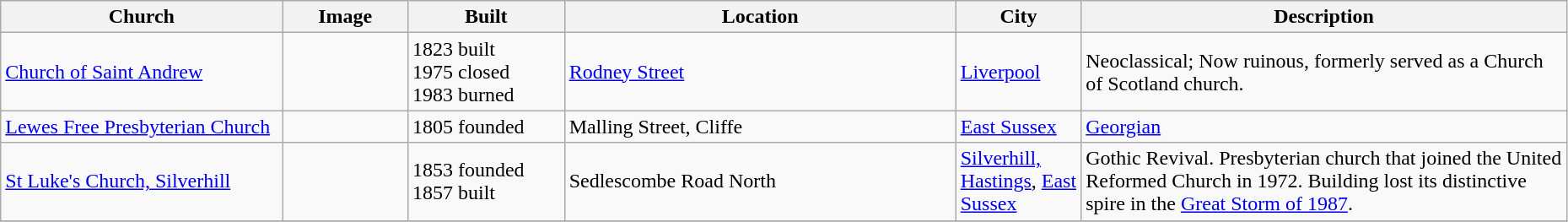<table class="wikitable sortable" style="width:98%">
<tr>
<th width = 18%><strong>Church</strong></th>
<th width = 8% class="unsortable"><strong>Image</strong></th>
<th width = 10%><strong>Built</strong></th>
<th width = 25%><strong>Location</strong></th>
<th width = 8%><strong>City</strong></th>
<th class="unsortable"><strong>Description</strong></th>
</tr>
<tr ->
<td><a href='#'>Church of Saint Andrew</a></td>
<td></td>
<td>1823 built<br>1975 closed<br>1983 burned</td>
<td><a href='#'>Rodney Street</a><br><small></small></td>
<td><a href='#'>Liverpool</a></td>
<td>Neoclassical; Now ruinous, formerly served as a Church of Scotland church.</td>
</tr>
<tr ->
<td><a href='#'>Lewes Free Presbyterian Church</a></td>
<td></td>
<td>1805 founded</td>
<td>Malling Street, Cliffe<br><small></small></td>
<td><a href='#'>East&nbsp;Sussex</a></td>
<td><a href='#'>Georgian</a></td>
</tr>
<tr ->
<td><a href='#'>St Luke's Church, Silverhill</a></td>
<td></td>
<td>1853 founded<br>1857 built</td>
<td>Sedlescombe Road North<br><small></small></td>
<td><a href='#'>Silverhill, Hastings</a>, <a href='#'>East Sussex</a></td>
<td>Gothic Revival. Presbyterian church that joined the United Reformed Church in 1972. Building lost its distinctive spire in the <a href='#'>Great Storm of 1987</a>.</td>
</tr>
<tr ->
</tr>
</table>
